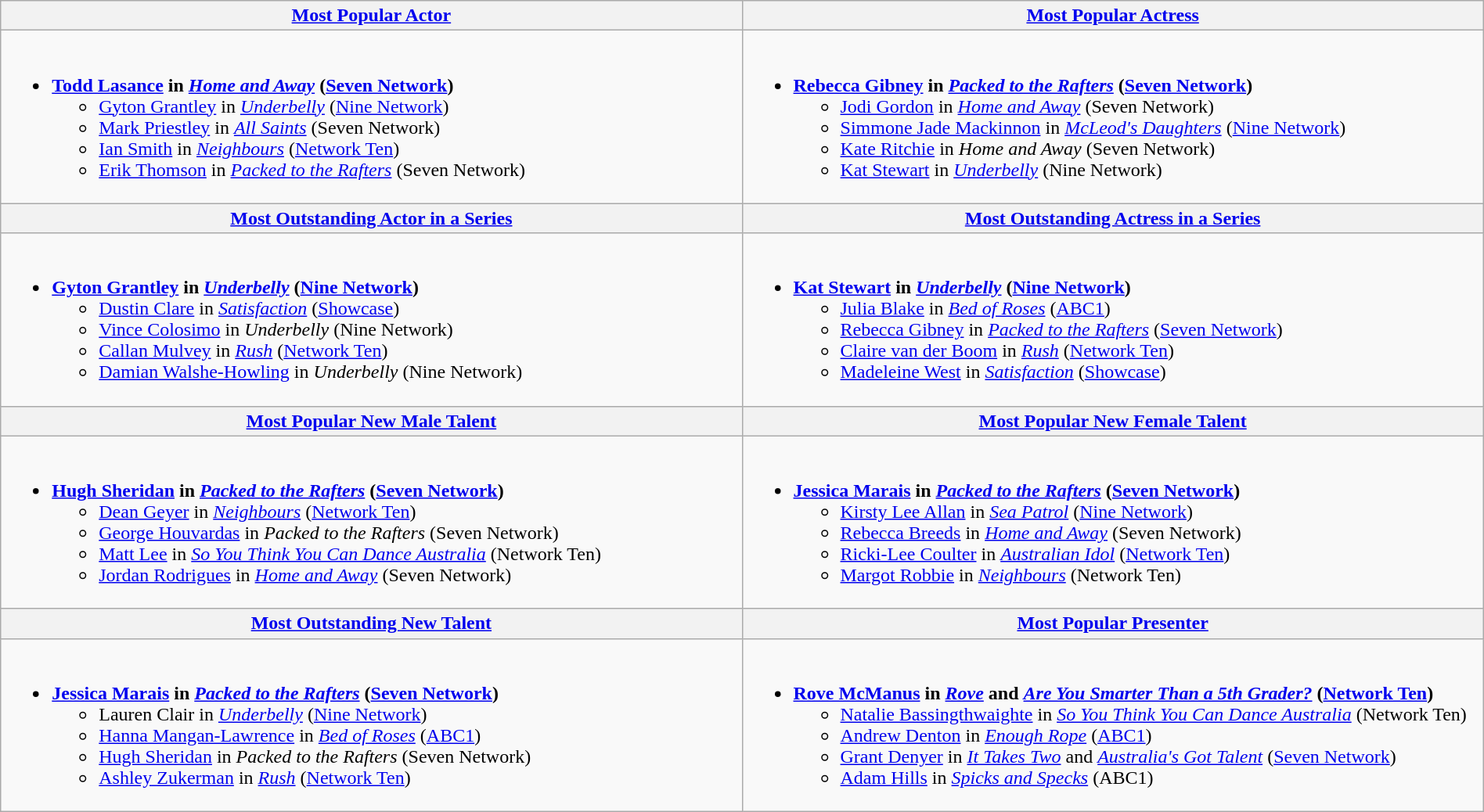<table class="wikitable" style="width:100%;">
<tr>
<th style="width:25%;"><a href='#'>Most Popular Actor</a></th>
<th style="width:25%;"><a href='#'>Most Popular Actress</a></th>
</tr>
<tr>
<td valign="top"><br><ul><li><strong><a href='#'>Todd Lasance</a> in <em><a href='#'>Home and Away</a></em> (<a href='#'>Seven Network</a>)</strong><ul><li><a href='#'>Gyton Grantley</a> in <em><a href='#'>Underbelly</a></em> (<a href='#'>Nine Network</a>)</li><li><a href='#'>Mark Priestley</a> in <em><a href='#'>All Saints</a></em> (Seven Network)</li><li><a href='#'>Ian Smith</a> in <em><a href='#'>Neighbours</a></em> (<a href='#'>Network Ten</a>)</li><li><a href='#'>Erik Thomson</a> in <em><a href='#'>Packed to the Rafters</a></em> (Seven Network)</li></ul></li></ul></td>
<td valign="top"><br><ul><li><strong><a href='#'>Rebecca Gibney</a> in <em><a href='#'>Packed to the Rafters</a></em> (<a href='#'>Seven Network</a>)</strong><ul><li><a href='#'>Jodi Gordon</a> in <em><a href='#'>Home and Away</a></em> (Seven Network)</li><li><a href='#'>Simmone Jade Mackinnon</a> in <em><a href='#'>McLeod's Daughters</a></em> (<a href='#'>Nine Network</a>)</li><li><a href='#'>Kate Ritchie</a> in <em>Home and Away</em> (Seven Network)</li><li><a href='#'>Kat Stewart</a> in <em><a href='#'>Underbelly</a></em> (Nine Network)</li></ul></li></ul></td>
</tr>
<tr>
<th style="width:50%;"><a href='#'>Most Outstanding Actor in a Series</a></th>
<th style="width:50%;"><a href='#'>Most Outstanding Actress in a Series</a></th>
</tr>
<tr>
<td valign="top"><br><ul><li><strong><a href='#'>Gyton Grantley</a> in <em><a href='#'>Underbelly</a></em> (<a href='#'>Nine Network</a>)</strong><ul><li><a href='#'>Dustin Clare</a> in <em><a href='#'>Satisfaction</a></em> (<a href='#'>Showcase</a>)</li><li><a href='#'>Vince Colosimo</a> in <em>Underbelly</em> (Nine Network)</li><li><a href='#'>Callan Mulvey</a> in <em><a href='#'>Rush</a></em> (<a href='#'>Network Ten</a>)</li><li><a href='#'>Damian Walshe-Howling</a> in <em>Underbelly</em> (Nine Network)</li></ul></li></ul></td>
<td valign="top"><br><ul><li><strong><a href='#'>Kat Stewart</a> in <em><a href='#'>Underbelly</a></em> (<a href='#'>Nine Network</a>)</strong><ul><li><a href='#'>Julia Blake</a> in <em><a href='#'>Bed of Roses</a></em> (<a href='#'>ABC1</a>)</li><li><a href='#'>Rebecca Gibney</a> in <em><a href='#'>Packed to the Rafters</a></em> (<a href='#'>Seven Network</a>)</li><li><a href='#'>Claire van der Boom</a> in <em><a href='#'>Rush</a></em> (<a href='#'>Network Ten</a>)</li><li><a href='#'>Madeleine West</a> in <em><a href='#'>Satisfaction</a></em> (<a href='#'>Showcase</a>)</li></ul></li></ul></td>
</tr>
<tr>
<th style="width:50%;"><a href='#'>Most Popular New Male Talent</a></th>
<th style="width:50%;"><a href='#'>Most Popular New Female Talent</a></th>
</tr>
<tr>
<td valign="top"><br><ul><li><strong><a href='#'>Hugh Sheridan</a> in <em><a href='#'>Packed to the Rafters</a></em> (<a href='#'>Seven Network</a>)</strong><ul><li><a href='#'>Dean Geyer</a> in <em><a href='#'>Neighbours</a></em> (<a href='#'>Network Ten</a>)</li><li><a href='#'>George Houvardas</a> in <em>Packed to the Rafters</em> (Seven Network)</li><li><a href='#'>Matt Lee</a> in <em><a href='#'>So You Think You Can Dance Australia</a></em> (Network Ten)</li><li><a href='#'>Jordan Rodrigues</a> in <em><a href='#'>Home and Away</a></em> (Seven Network)</li></ul></li></ul></td>
<td valign="top"><br><ul><li><strong><a href='#'>Jessica Marais</a> in <em><a href='#'>Packed to the Rafters</a></em> (<a href='#'>Seven Network</a>)</strong><ul><li><a href='#'>Kirsty Lee Allan</a> in <em><a href='#'>Sea Patrol</a></em> (<a href='#'>Nine Network</a>)</li><li><a href='#'>Rebecca Breeds</a> in <em><a href='#'>Home and Away</a></em> (Seven Network)</li><li><a href='#'>Ricki-Lee Coulter</a> in <em><a href='#'>Australian Idol</a></em> (<a href='#'>Network Ten</a>)</li><li><a href='#'>Margot Robbie</a> in <em><a href='#'>Neighbours</a></em> (Network Ten)</li></ul></li></ul></td>
</tr>
<tr>
<th style="width:50%;"><a href='#'>Most Outstanding New Talent</a></th>
<th style="width:50%;"><a href='#'>Most Popular Presenter</a></th>
</tr>
<tr>
<td valign="top"><br><ul><li><strong><a href='#'>Jessica Marais</a> in <em><a href='#'>Packed to the Rafters</a></em> (<a href='#'>Seven Network</a>)</strong><ul><li>Lauren Clair in <em><a href='#'>Underbelly</a></em> (<a href='#'>Nine Network</a>)</li><li><a href='#'>Hanna Mangan-Lawrence</a> in <em><a href='#'>Bed of Roses</a></em> (<a href='#'>ABC1</a>)</li><li><a href='#'>Hugh Sheridan</a> in <em>Packed to the Rafters</em> (Seven Network)</li><li><a href='#'>Ashley Zukerman</a> in <em><a href='#'>Rush</a></em> (<a href='#'>Network Ten</a>)</li></ul></li></ul></td>
<td valign="top"><br><ul><li><strong><a href='#'>Rove McManus</a> in <em><a href='#'>Rove</a></em> and <em><a href='#'>Are You Smarter Than a 5th Grader?</a></em> (<a href='#'>Network Ten</a>)</strong><ul><li><a href='#'>Natalie Bassingthwaighte</a> in <em><a href='#'>So You Think You Can Dance Australia</a></em> (Network Ten)</li><li><a href='#'>Andrew Denton</a> in <em><a href='#'>Enough Rope</a></em> (<a href='#'>ABC1</a>)</li><li><a href='#'>Grant Denyer</a> in <em><a href='#'>It Takes Two</a></em> and <em><a href='#'>Australia's Got Talent</a></em> (<a href='#'>Seven Network</a>)</li><li><a href='#'>Adam Hills</a> in <em><a href='#'>Spicks and Specks</a></em> (ABC1)</li></ul></li></ul></td>
</tr>
</table>
